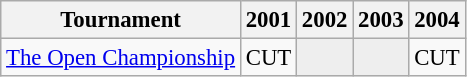<table class="wikitable" style="font-size:95%;text-align:center;">
<tr>
<th>Tournament</th>
<th>2001</th>
<th>2002</th>
<th>2003</th>
<th>2004</th>
</tr>
<tr>
<td><a href='#'>The Open Championship</a></td>
<td>CUT</td>
<td style="background:#eeeeee;"></td>
<td style="background:#eeeeee;"></td>
<td>CUT</td>
</tr>
</table>
